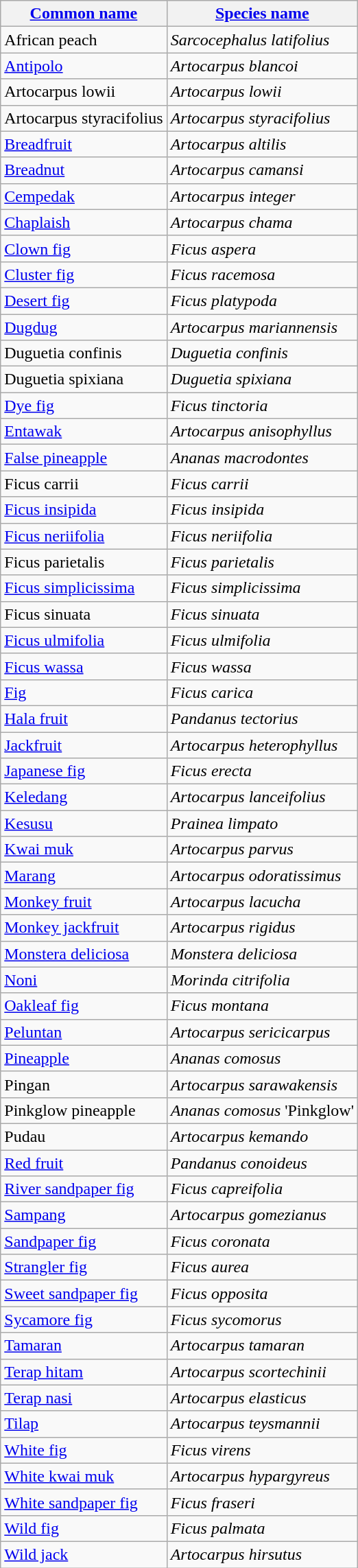<table class="wikitable sortable sticky-header">
<tr>
<th><a href='#'>Common name</a></th>
<th><a href='#'>Species name</a></th>
</tr>
<tr>
<td>African peach</td>
<td><em>Sarcocephalus latifolius</em></td>
</tr>
<tr>
<td><a href='#'>Antipolo</a></td>
<td><em>Artocarpus blancoi</em></td>
</tr>
<tr>
<td>Artocarpus lowii</td>
<td><em>Artocarpus lowii</em></td>
</tr>
<tr>
<td>Artocarpus styracifolius</td>
<td><em>Artocarpus styracifolius</em></td>
</tr>
<tr>
<td><a href='#'>Breadfruit</a></td>
<td><em>Artocarpus altilis</em></td>
</tr>
<tr>
<td><a href='#'>Breadnut</a></td>
<td><em>Artocarpus camansi</em></td>
</tr>
<tr>
<td><a href='#'>Cempedak</a></td>
<td><em>Artocarpus integer</em></td>
</tr>
<tr>
<td><a href='#'>Chaplaish</a></td>
<td><em>Artocarpus chama</em></td>
</tr>
<tr>
<td><a href='#'>Clown fig</a></td>
<td><em>Ficus aspera</em></td>
</tr>
<tr>
<td><a href='#'>Cluster fig</a></td>
<td><em>Ficus racemosa</em></td>
</tr>
<tr>
<td><a href='#'>Desert fig</a></td>
<td><em>Ficus platypoda</em></td>
</tr>
<tr>
<td><a href='#'>Dugdug</a></td>
<td><em>Artocarpus mariannensis</em></td>
</tr>
<tr>
<td>Duguetia confinis</td>
<td><em>Duguetia confinis</em></td>
</tr>
<tr>
<td>Duguetia spixiana</td>
<td><em>Duguetia spixiana</em></td>
</tr>
<tr>
<td><a href='#'>Dye fig</a></td>
<td><em>Ficus tinctoria</em></td>
</tr>
<tr>
<td><a href='#'>Entawak</a></td>
<td><em>Artocarpus anisophyllus</em></td>
</tr>
<tr>
<td><a href='#'>False pineapple</a></td>
<td><em>Ananas macrodontes</em></td>
</tr>
<tr>
<td>Ficus carrii</td>
<td><em>Ficus carrii</em></td>
</tr>
<tr>
<td><a href='#'>Ficus insipida</a></td>
<td><em>Ficus insipida</em></td>
</tr>
<tr>
<td><a href='#'>Ficus neriifolia</a></td>
<td><em>Ficus neriifolia</em></td>
</tr>
<tr>
<td>Ficus parietalis</td>
<td><em>Ficus parietalis</em></td>
</tr>
<tr>
<td><a href='#'>Ficus simplicissima</a></td>
<td><em>Ficus simplicissima</em></td>
</tr>
<tr>
<td>Ficus sinuata</td>
<td><em>Ficus sinuata</em></td>
</tr>
<tr>
<td><a href='#'>Ficus ulmifolia</a></td>
<td><em>Ficus ulmifolia</em></td>
</tr>
<tr>
<td><a href='#'>Ficus wassa</a></td>
<td><em>Ficus wassa</em></td>
</tr>
<tr>
<td><a href='#'>Fig</a></td>
<td><em>Ficus carica</em></td>
</tr>
<tr>
<td><a href='#'>Hala fruit</a></td>
<td><em>Pandanus tectorius</em></td>
</tr>
<tr>
<td><a href='#'>Jackfruit</a></td>
<td><em>Artocarpus heterophyllus</em></td>
</tr>
<tr>
<td><a href='#'>Japanese fig</a></td>
<td><em>Ficus erecta</em></td>
</tr>
<tr>
<td><a href='#'>Keledang</a></td>
<td><em>Artocarpus lanceifolius</em></td>
</tr>
<tr>
<td><a href='#'>Kesusu</a></td>
<td><em>Prainea limpato</em></td>
</tr>
<tr>
<td><a href='#'>Kwai muk</a></td>
<td><em>Artocarpus parvus</em></td>
</tr>
<tr>
<td><a href='#'>Marang</a></td>
<td><em>Artocarpus odoratissimus</em></td>
</tr>
<tr>
<td><a href='#'>Monkey fruit</a></td>
<td><em>Artocarpus lacucha</em></td>
</tr>
<tr>
<td><a href='#'>Monkey jackfruit</a></td>
<td><em>Artocarpus rigidus</em></td>
</tr>
<tr>
<td><a href='#'>Monstera deliciosa</a></td>
<td><em>Monstera deliciosa</em></td>
</tr>
<tr>
<td><a href='#'>Noni</a></td>
<td><em>Morinda citrifolia</em></td>
</tr>
<tr>
<td><a href='#'>Oakleaf fig</a></td>
<td><em>Ficus montana</em></td>
</tr>
<tr>
<td><a href='#'>Peluntan</a></td>
<td><em>Artocarpus sericicarpus</em></td>
</tr>
<tr>
<td><a href='#'>Pineapple</a></td>
<td><em>Ananas comosus</em></td>
</tr>
<tr>
<td>Pingan</td>
<td><em>Artocarpus sarawakensis</em></td>
</tr>
<tr>
<td>Pinkglow pineapple</td>
<td><em>Ananas comosus</em> 'Pinkglow'</td>
</tr>
<tr>
<td>Pudau</td>
<td><em>Artocarpus kemando</em></td>
</tr>
<tr>
<td><a href='#'>Red fruit</a></td>
<td><em>Pandanus conoideus</em></td>
</tr>
<tr>
<td><a href='#'>River sandpaper fig</a></td>
<td><em>Ficus capreifolia</em></td>
</tr>
<tr>
<td><a href='#'>Sampang</a></td>
<td><em>Artocarpus gomezianus</em></td>
</tr>
<tr>
<td><a href='#'>Sandpaper fig</a></td>
<td><em>Ficus coronata</em></td>
</tr>
<tr>
<td><a href='#'>Strangler fig</a></td>
<td><em>Ficus aurea</em></td>
</tr>
<tr>
<td><a href='#'>Sweet sandpaper fig</a></td>
<td><em>Ficus opposita</em></td>
</tr>
<tr>
<td><a href='#'>Sycamore fig</a></td>
<td><em>Ficus sycomorus</em></td>
</tr>
<tr>
<td><a href='#'>Tamaran</a></td>
<td><em>Artocarpus tamaran</em></td>
</tr>
<tr>
<td><a href='#'>Terap hitam</a></td>
<td><em>Artocarpus scortechinii</em></td>
</tr>
<tr>
<td><a href='#'>Terap nasi</a></td>
<td><em>Artocarpus elasticus</em></td>
</tr>
<tr>
<td><a href='#'>Tilap</a></td>
<td><em>Artocarpus teysmannii</em></td>
</tr>
<tr>
<td><a href='#'>White fig</a></td>
<td><em>Ficus virens</em></td>
</tr>
<tr>
<td><a href='#'>White kwai muk</a></td>
<td><em>Artocarpus hypargyreus</em></td>
</tr>
<tr>
<td><a href='#'>White sandpaper fig</a></td>
<td><em>Ficus fraseri</em></td>
</tr>
<tr>
<td><a href='#'>Wild fig</a></td>
<td><em>Ficus palmata</em></td>
</tr>
<tr>
<td><a href='#'>Wild jack</a></td>
<td><em>Artocarpus hirsutus</em></td>
</tr>
</table>
